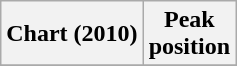<table class="wikitable sortable plainrowheaders" style="text-align:center">
<tr>
<th scope="col">Chart (2010)</th>
<th scope="col">Peak<br> position</th>
</tr>
<tr>
</tr>
</table>
